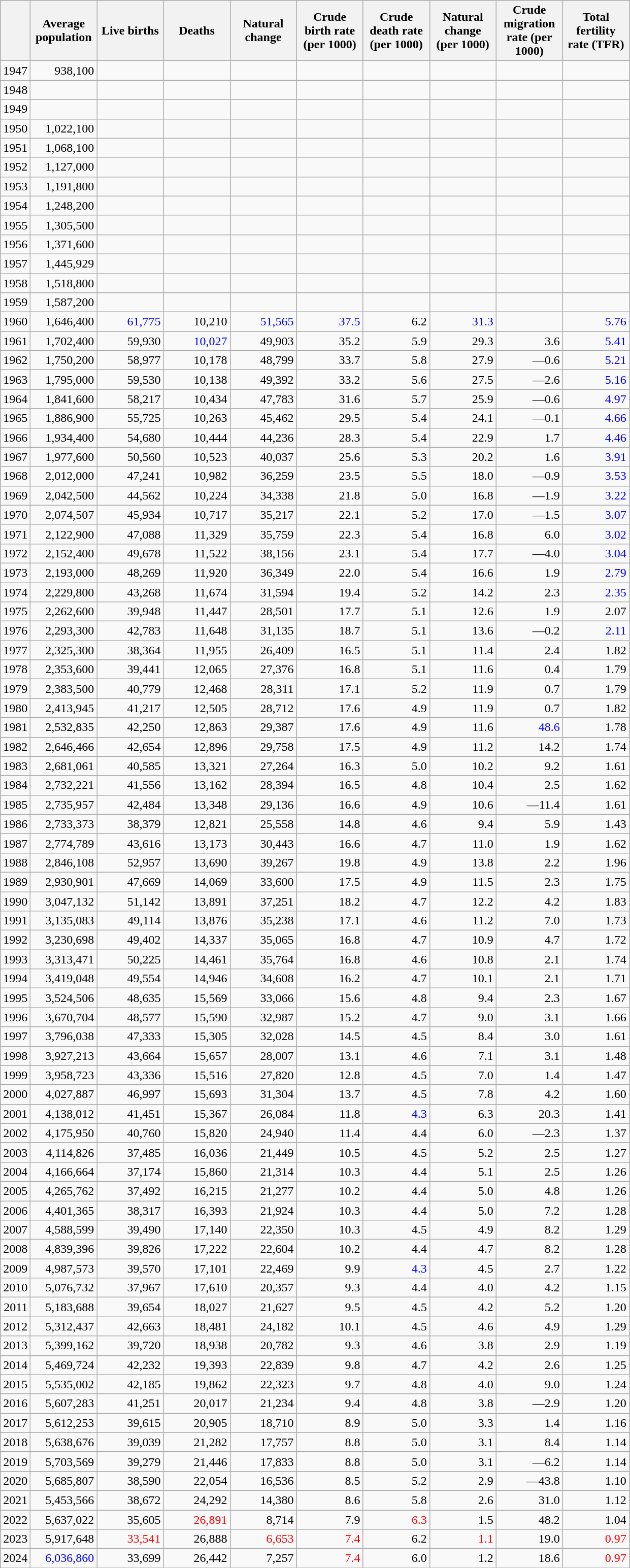<table class="wikitable sortable" style="text-align: right;">
<tr>
<th></th>
<th style="width:80px;">Average population</th>
<th style="width:80px;">Live births</th>
<th style="width:80px;">Deaths</th>
<th style="width:80px;">Natural change</th>
<th style="width:80px;">Crude birth rate (per 1000)</th>
<th style="width:80px;">Crude death rate (per 1000)</th>
<th style="width:80px;">Natural change (per 1000)</th>
<th style="width:80px;">Crude migration rate (per 1000)</th>
<th style="width:80px;">Total fertility rate (TFR)</th>
</tr>
<tr>
<td>1947</td>
<td style="text-align:right;">938,100</td>
<td style="text-align:right;"></td>
<td style="text-align:right;"></td>
<td style="text-align:right;"></td>
<td style="text-align:right;"></td>
<td style="text-align:right;"></td>
<td style="text-align:right;"></td>
<td></td>
<td style="text-align:right;"></td>
</tr>
<tr>
<td>1948</td>
<td style="text-align:right;"></td>
<td style="text-align:right;"></td>
<td style="text-align:right;"></td>
<td style="text-align:right;"></td>
<td style="text-align:right;"></td>
<td style="text-align:right;"></td>
<td style="text-align:right;"></td>
<td></td>
<td style="text-align:right;"></td>
</tr>
<tr>
<td>1949</td>
<td style="text-align:right;"></td>
<td style="text-align:right;"></td>
<td style="text-align:right;"></td>
<td style="text-align:right;"></td>
<td style="text-align:right;"></td>
<td style="text-align:right;"></td>
<td style="text-align:right;"></td>
<td></td>
<td style="text-align:right;"></td>
</tr>
<tr>
<td>1950</td>
<td style="text-align:right;">1,022,100</td>
<td style="text-align:right;"></td>
<td style="text-align:right;"></td>
<td style="text-align:right;"></td>
<td style="text-align:right;"></td>
<td style="text-align:right;"></td>
<td style="text-align:right;"></td>
<td></td>
<td style="text-align:right;"></td>
</tr>
<tr>
<td>1951</td>
<td style="text-align:right;">1,068,100</td>
<td style="text-align:right;"></td>
<td style="text-align:right;"></td>
<td style="text-align:right;"></td>
<td style="text-align:right;"></td>
<td style="text-align:right;"></td>
<td style="text-align:right;"></td>
<td></td>
<td style="text-align:right;"></td>
</tr>
<tr>
<td>1952</td>
<td style="text-align:right;">1,127,000</td>
<td style="text-align:right;"></td>
<td style="text-align:right;"></td>
<td style="text-align:right;"></td>
<td style="text-align:right;"></td>
<td style="text-align:right;"></td>
<td style="text-align:right;"></td>
<td></td>
<td style="text-align:right;"></td>
</tr>
<tr>
<td>1953</td>
<td style="text-align:right;">1,191,800</td>
<td style="text-align:right;"></td>
<td style="text-align:right;"></td>
<td style="text-align:right;"></td>
<td style="text-align:right;"></td>
<td style="text-align:right;"></td>
<td style="text-align:right;"></td>
<td></td>
<td style="text-align:right;"></td>
</tr>
<tr>
<td>1954</td>
<td style="text-align:right;">1,248,200</td>
<td style="text-align:right;"></td>
<td style="text-align:right;"></td>
<td style="text-align:right;"></td>
<td style="text-align:right;"></td>
<td style="text-align:right;"></td>
<td style="text-align:right;"></td>
<td></td>
<td style="text-align:right;"></td>
</tr>
<tr>
<td>1955</td>
<td style="text-align:right;">1,305,500</td>
<td style="text-align:right;"></td>
<td style="text-align:right;"></td>
<td style="text-align:right;"></td>
<td style="text-align:right;"></td>
<td style="text-align:right;"></td>
<td style="text-align:right;"></td>
<td></td>
<td style="text-align:right;"></td>
</tr>
<tr>
<td>1956</td>
<td style="text-align:right;">1,371,600</td>
<td style="text-align:right;"></td>
<td style="text-align:right;"></td>
<td style="text-align:right;"></td>
<td style="text-align:right;"></td>
<td style="text-align:right;"></td>
<td style="text-align:right;"></td>
<td></td>
<td style="text-align:right;"></td>
</tr>
<tr>
<td>1957</td>
<td style="text-align:right;">1,445,929</td>
<td style="text-align:right;"></td>
<td style="text-align:right;"></td>
<td style="text-align:right;"></td>
<td style="text-align:right;"></td>
<td style="text-align:right;"></td>
<td style="text-align:right;"></td>
<td></td>
<td style="text-align:right;"></td>
</tr>
<tr>
<td>1958</td>
<td style="text-align:right;">1,518,800</td>
<td style="text-align:right;"></td>
<td style="text-align:right;"></td>
<td style="text-align:right;"></td>
<td style="text-align:right;"></td>
<td style="text-align:right;"></td>
<td style="text-align:right;"></td>
<td></td>
<td style="text-align:right;"></td>
</tr>
<tr>
<td>1959</td>
<td style="text-align:right;">1,587,200</td>
<td style="text-align:right;"></td>
<td style="text-align:right;"></td>
<td style="text-align:right;"></td>
<td style="text-align:right;"></td>
<td style="text-align:right;"></td>
<td style="text-align:right;"></td>
<td></td>
<td style="text-align:right; color:blue;"></td>
</tr>
<tr>
<td>1960</td>
<td>1,646,400</td>
<td style="color:blue;">61,775</td>
<td>10,210</td>
<td style="color:blue;">51,565</td>
<td style="color:blue;">37.5</td>
<td>6.2</td>
<td style="color:blue;">31.3</td>
<td></td>
<td style="color:blue;">5.76</td>
</tr>
<tr>
<td>1961</td>
<td>1,702,400</td>
<td>59,930</td>
<td style="color:blue;">10,027</td>
<td>49,903</td>
<td>35.2</td>
<td>5.9</td>
<td>29.3</td>
<td>3.6</td>
<td style="color:blue;">5.41</td>
</tr>
<tr>
<td>1962</td>
<td>1,750,200</td>
<td>58,977</td>
<td>10,178</td>
<td>48,799</td>
<td>33.7</td>
<td>5.8</td>
<td>27.9</td>
<td>—0.6</td>
<td style="color:blue;">5.21</td>
</tr>
<tr>
<td>1963</td>
<td>1,795,000</td>
<td>59,530</td>
<td>10,138</td>
<td>49,392</td>
<td>33.2</td>
<td>5.6</td>
<td>27.5</td>
<td>—2.6</td>
<td style="color:blue;">5.16</td>
</tr>
<tr>
<td>1964</td>
<td>1,841,600</td>
<td>58,217</td>
<td>10,434</td>
<td>47,783</td>
<td>31.6</td>
<td>5.7</td>
<td>25.9</td>
<td>—0.6</td>
<td style="color:blue;">4.97</td>
</tr>
<tr>
<td>1965</td>
<td>1,886,900</td>
<td>55,725</td>
<td>10,263</td>
<td>45,462</td>
<td>29.5</td>
<td>5.4</td>
<td>24.1</td>
<td>—0.1</td>
<td style="color:blue;">4.66</td>
</tr>
<tr>
<td>1966</td>
<td>1,934,400</td>
<td>54,680</td>
<td>10,444</td>
<td>44,236</td>
<td>28.3</td>
<td>5.4</td>
<td>22.9</td>
<td>1.7</td>
<td style="color:blue;">4.46</td>
</tr>
<tr>
<td>1967</td>
<td>1,977,600</td>
<td>50,560</td>
<td>10,523</td>
<td>40,037</td>
<td>25.6</td>
<td>5.3</td>
<td>20.2</td>
<td>1.6</td>
<td style="color:blue;">3.91</td>
</tr>
<tr>
<td>1968</td>
<td>2,012,000</td>
<td>47,241</td>
<td>10,982</td>
<td>36,259</td>
<td>23.5</td>
<td>5.5</td>
<td>18.0</td>
<td>—0.9</td>
<td style="color:blue;">3.53</td>
</tr>
<tr>
<td>1969</td>
<td>2,042,500</td>
<td>44,562</td>
<td>10,224</td>
<td>34,338</td>
<td>21.8</td>
<td>5.0</td>
<td>16.8</td>
<td>—1.9</td>
<td style="color:blue;">3.22</td>
</tr>
<tr>
<td>1970</td>
<td>2,074,507</td>
<td>45,934</td>
<td>10,717</td>
<td>35,217</td>
<td>22.1</td>
<td>5.2</td>
<td>17.0</td>
<td>—1.5</td>
<td style="color:blue;">3.07</td>
</tr>
<tr>
<td>1971</td>
<td>2,122,900</td>
<td>47,088</td>
<td>11,329</td>
<td>35,759</td>
<td>22.3</td>
<td>5.4</td>
<td>16.8</td>
<td>6.0</td>
<td style="color:blue;">3.02</td>
</tr>
<tr>
<td>1972</td>
<td>2,152,400</td>
<td>49,678</td>
<td>11,522</td>
<td>38,156</td>
<td>23.1</td>
<td>5.4</td>
<td>17.7</td>
<td>—4.0</td>
<td style="color:blue;">3.04</td>
</tr>
<tr>
<td>1973</td>
<td>2,193,000</td>
<td>48,269</td>
<td>11,920</td>
<td>36,349</td>
<td>22.0</td>
<td>5.4</td>
<td>16.6</td>
<td>1.9</td>
<td style="color:blue;">2.79</td>
</tr>
<tr>
<td>1974</td>
<td>2,229,800</td>
<td>43,268</td>
<td>11,674</td>
<td>31,594</td>
<td>19.4</td>
<td>5.2</td>
<td>14.2</td>
<td>2.3</td>
<td style="color:blue;">2.35</td>
</tr>
<tr>
<td>1975</td>
<td>2,262,600</td>
<td>39,948</td>
<td>11,447</td>
<td>28,501</td>
<td>17.7</td>
<td>5.1</td>
<td>12.6</td>
<td>1.9</td>
<td>2.07</td>
</tr>
<tr>
<td>1976</td>
<td>2,293,300</td>
<td>42,783</td>
<td>11,648</td>
<td>31,135</td>
<td>18.7</td>
<td>5.1</td>
<td>13.6</td>
<td>—0.2</td>
<td style="color:blue;">2.11</td>
</tr>
<tr>
<td>1977</td>
<td>2,325,300</td>
<td>38,364</td>
<td>11,955</td>
<td>26,409</td>
<td>16.5</td>
<td>5.1</td>
<td>11.4</td>
<td>2.4</td>
<td>1.82</td>
</tr>
<tr>
<td>1978</td>
<td>2,353,600</td>
<td>39,441</td>
<td>12,065</td>
<td>27,376</td>
<td>16.8</td>
<td>5.1</td>
<td>11.6</td>
<td>0.4</td>
<td>1.79</td>
</tr>
<tr>
<td>1979</td>
<td>2,383,500</td>
<td>40,779</td>
<td>12,468</td>
<td>28,311</td>
<td>17.1</td>
<td>5.2</td>
<td>11.9</td>
<td>0.7</td>
<td>1.79</td>
</tr>
<tr>
<td>1980</td>
<td>2,413,945</td>
<td>41,217</td>
<td>12,505</td>
<td>28,712</td>
<td>17.6</td>
<td>4.9</td>
<td>11.9</td>
<td>0.7</td>
<td>1.82</td>
</tr>
<tr>
<td>1981</td>
<td>2,532,835</td>
<td>42,250</td>
<td>12,863</td>
<td>29,387</td>
<td>17.6</td>
<td>4.9</td>
<td>11.6</td>
<td style="color:blue;">48.6</td>
<td>1.78</td>
</tr>
<tr>
<td>1982</td>
<td>2,646,466</td>
<td>42,654</td>
<td>12,896</td>
<td>29,758</td>
<td>17.5</td>
<td>4.9</td>
<td>11.2</td>
<td>14.2</td>
<td>1.74</td>
</tr>
<tr>
<td>1983</td>
<td>2,681,061</td>
<td>40,585</td>
<td>13,321</td>
<td>27,264</td>
<td>16.3</td>
<td>5.0</td>
<td>10.2</td>
<td>9.2</td>
<td>1.61</td>
</tr>
<tr>
<td>1984</td>
<td>2,732,221</td>
<td>41,556</td>
<td>13,162</td>
<td>28,394</td>
<td>16.5</td>
<td>4.8</td>
<td>10.4</td>
<td>2.5</td>
<td>1.62</td>
</tr>
<tr>
<td>1985</td>
<td>2,735,957</td>
<td>42,484</td>
<td>13,348</td>
<td>29,136</td>
<td>16.6</td>
<td>4.9</td>
<td>10.6</td>
<td>—11.4</td>
<td>1.61</td>
</tr>
<tr>
<td>1986</td>
<td>2,733,373</td>
<td>38,379</td>
<td>12,821</td>
<td>25,558</td>
<td>14.8</td>
<td>4.6</td>
<td>9.4</td>
<td>5.9</td>
<td>1.43</td>
</tr>
<tr>
<td>1987</td>
<td>2,774,789</td>
<td>43,616</td>
<td>13,173</td>
<td>30,443</td>
<td>16.6</td>
<td>4.7</td>
<td>11.0</td>
<td>1.9</td>
<td>1.62</td>
</tr>
<tr>
<td>1988</td>
<td>2,846,108</td>
<td>52,957</td>
<td>13,690</td>
<td>39,267</td>
<td>19.8</td>
<td>4.9</td>
<td>13.8</td>
<td>2.2</td>
<td>1.96</td>
</tr>
<tr>
<td>1989</td>
<td>2,930,901</td>
<td>47,669</td>
<td>14,069</td>
<td>33,600</td>
<td>17.5</td>
<td>4.9</td>
<td>11.5</td>
<td>2.3</td>
<td>1.75</td>
</tr>
<tr>
<td>1990</td>
<td>3,047,132</td>
<td>51,142</td>
<td>13,891</td>
<td>37,251</td>
<td>18.2</td>
<td>4.7</td>
<td>12.2</td>
<td>4.2</td>
<td>1.83</td>
</tr>
<tr>
<td>1991</td>
<td>3,135,083</td>
<td>49,114</td>
<td>13,876</td>
<td>35,238</td>
<td>17.1</td>
<td>4.6</td>
<td>11.2</td>
<td>7.0</td>
<td>1.73</td>
</tr>
<tr>
<td>1992</td>
<td>3,230,698</td>
<td>49,402</td>
<td>14,337</td>
<td>35,065</td>
<td>16.8</td>
<td>4.7</td>
<td>10.9</td>
<td>4.7</td>
<td>1.72</td>
</tr>
<tr>
<td>1993</td>
<td>3,313,471</td>
<td>50,225</td>
<td>14,461</td>
<td>35,764</td>
<td>16.8</td>
<td>4.6</td>
<td>10.8</td>
<td>2.1</td>
<td>1.74</td>
</tr>
<tr>
<td>1994</td>
<td>3,419,048</td>
<td>49,554</td>
<td>14,946</td>
<td>34,608</td>
<td>16.2</td>
<td>4.7</td>
<td>10.1</td>
<td>2.1</td>
<td>1.71</td>
</tr>
<tr>
<td>1995</td>
<td>3,524,506</td>
<td>48,635</td>
<td>15,569</td>
<td>33,066</td>
<td>15.6</td>
<td>4.8</td>
<td>9.4</td>
<td>2.3</td>
<td>1.67</td>
</tr>
<tr>
<td>1996</td>
<td>3,670,704</td>
<td>48,577</td>
<td>15,590</td>
<td>32,987</td>
<td>15.2</td>
<td>4.7</td>
<td>9.0</td>
<td>3.1</td>
<td>1.66</td>
</tr>
<tr>
<td>1997</td>
<td>3,796,038</td>
<td>47,333</td>
<td>15,305</td>
<td>32,028</td>
<td>14.5</td>
<td>4.5</td>
<td>8.4</td>
<td>3.0</td>
<td>1.61</td>
</tr>
<tr>
<td>1998</td>
<td>3,927,213</td>
<td>43,664</td>
<td>15,657</td>
<td>28,007</td>
<td>13.1</td>
<td>4.6</td>
<td>7.1</td>
<td>3.1</td>
<td>1.48</td>
</tr>
<tr>
<td>1999</td>
<td>3,958,723</td>
<td>43,336</td>
<td>15,516</td>
<td>27,820</td>
<td>12.8</td>
<td>4.5</td>
<td>7.0</td>
<td>1.4</td>
<td>1.47</td>
</tr>
<tr>
<td>2000</td>
<td>4,027,887</td>
<td>46,997</td>
<td>15,693</td>
<td>31,304</td>
<td>13.7</td>
<td>4.5</td>
<td>7.8</td>
<td>4.2</td>
<td>1.60</td>
</tr>
<tr>
<td>2001</td>
<td>4,138,012</td>
<td>41,451</td>
<td>15,367</td>
<td>26,084</td>
<td>11.8</td>
<td style="color:blue;">4.3</td>
<td>6.3</td>
<td>20.3</td>
<td>1.41</td>
</tr>
<tr>
<td>2002</td>
<td>4,175,950</td>
<td>40,760</td>
<td>15,820</td>
<td>24,940</td>
<td>11.4</td>
<td>4.4</td>
<td>6.0</td>
<td>—2.3</td>
<td>1.37</td>
</tr>
<tr>
<td>2003</td>
<td>4,114,826</td>
<td>37,485</td>
<td>16,036</td>
<td>21,449</td>
<td>10.5</td>
<td>4.5</td>
<td>5.2</td>
<td>2.5</td>
<td>1.27</td>
</tr>
<tr>
<td>2004</td>
<td>4,166,664</td>
<td>37,174</td>
<td>15,860</td>
<td>21,314</td>
<td>10.3</td>
<td>4.4</td>
<td>5.1</td>
<td>2.5</td>
<td>1.26</td>
</tr>
<tr>
<td>2005</td>
<td>4,265,762</td>
<td>37,492</td>
<td>16,215</td>
<td>21,277</td>
<td>10.2</td>
<td>4.4</td>
<td>5.0</td>
<td>4.8</td>
<td>1.26</td>
</tr>
<tr>
<td>2006</td>
<td>4,401,365</td>
<td>38,317</td>
<td>16,393</td>
<td>21,924</td>
<td>10.3</td>
<td>4.4</td>
<td>5.0</td>
<td>7.2</td>
<td>1.28</td>
</tr>
<tr>
<td>2007</td>
<td>4,588,599</td>
<td>39,490</td>
<td>17,140</td>
<td>22,350</td>
<td>10.3</td>
<td>4.5</td>
<td>4.9</td>
<td>8.2</td>
<td>1.29</td>
</tr>
<tr>
<td>2008</td>
<td>4,839,396</td>
<td>39,826</td>
<td>17,222</td>
<td>22,604</td>
<td>10.2</td>
<td>4.4</td>
<td>4.7</td>
<td>8.2</td>
<td>1.28</td>
</tr>
<tr>
<td>2009</td>
<td>4,987,573</td>
<td>39,570</td>
<td>17,101</td>
<td>22,469</td>
<td>9.9</td>
<td style="color:blue;">4.3</td>
<td>4.5</td>
<td>2.7</td>
<td>1.22</td>
</tr>
<tr>
<td>2010</td>
<td>5,076,732</td>
<td>37,967</td>
<td>17,610</td>
<td>20,357</td>
<td>9.3</td>
<td>4.4</td>
<td>4.0</td>
<td>4.2</td>
<td>1.15</td>
</tr>
<tr>
<td>2011</td>
<td>5,183,688</td>
<td>39,654</td>
<td>18,027</td>
<td>21,627</td>
<td>9.5</td>
<td>4.5</td>
<td>4.2</td>
<td>5.2</td>
<td>1.20</td>
</tr>
<tr>
<td>2012</td>
<td>5,312,437</td>
<td>42,663</td>
<td>18,481</td>
<td>24,182</td>
<td>10.1</td>
<td>4.5</td>
<td>4.6</td>
<td>4.9</td>
<td>1.29</td>
</tr>
<tr>
<td>2013</td>
<td>5,399,162</td>
<td>39,720</td>
<td>18,938</td>
<td>20,782</td>
<td>9.3</td>
<td>4.6</td>
<td>3.8</td>
<td>2.9</td>
<td>1.19</td>
</tr>
<tr>
<td>2014</td>
<td>5,469,724</td>
<td>42,232</td>
<td>19,393</td>
<td>22,839</td>
<td>9.8</td>
<td>4.7</td>
<td>4.2</td>
<td>2.6</td>
<td>1.25</td>
</tr>
<tr>
<td>2015</td>
<td>5,535,002</td>
<td>42,185</td>
<td>19,862</td>
<td>22,323</td>
<td>9.7</td>
<td>4.8</td>
<td>4.0</td>
<td>9.0</td>
<td>1.24</td>
</tr>
<tr>
<td>2016</td>
<td>5,607,283</td>
<td>41,251</td>
<td>20,017</td>
<td>21,234</td>
<td>9.4</td>
<td>4.8</td>
<td>3.8</td>
<td>—2.9</td>
<td>1.20</td>
</tr>
<tr>
<td>2017</td>
<td>5,612,253</td>
<td>39,615</td>
<td>20,905</td>
<td>18,710</td>
<td>8.9</td>
<td>5.0</td>
<td>3.3</td>
<td>1.4</td>
<td>1.16</td>
</tr>
<tr>
<td>2018</td>
<td>5,638,676</td>
<td>39,039</td>
<td>21,282</td>
<td>17,757</td>
<td>8.8</td>
<td>5.0</td>
<td>3.1</td>
<td>8.4</td>
<td>1.14</td>
</tr>
<tr>
<td>2019</td>
<td>5,703,569</td>
<td>39,279</td>
<td>21,446</td>
<td>17,833</td>
<td>8.8</td>
<td>5.0</td>
<td>3.1</td>
<td>—6.2</td>
<td>1.14</td>
</tr>
<tr>
<td>2020</td>
<td>5,685,807</td>
<td>38,590</td>
<td>22,054</td>
<td>16,536</td>
<td>8.5</td>
<td>5.2</td>
<td>2.9</td>
<td>—43.8</td>
<td>1.10</td>
</tr>
<tr>
<td>2021</td>
<td>5,453,566</td>
<td>38,672</td>
<td>24,292</td>
<td>14,380</td>
<td>8.6</td>
<td>5.8</td>
<td>2.6</td>
<td>31.0</td>
<td>1.12</td>
</tr>
<tr>
<td>2022</td>
<td>5,637,022</td>
<td>35,605</td>
<td style="color:red;">26,891</td>
<td>8,714</td>
<td>7.9</td>
<td style="color:red;">6.3</td>
<td>1.5</td>
<td>48.2</td>
<td>1.04</td>
</tr>
<tr>
<td>2023</td>
<td>5,917,648</td>
<td style="color:red;">33,541</td>
<td>26,888</td>
<td style="color:red;">6,653</td>
<td style="color:red;">7.4</td>
<td>6.2</td>
<td style="color:red;">1.1</td>
<td>19.0</td>
<td style="color:red;">0.97</td>
</tr>
<tr>
<td>2024</td>
<td style="color:blue;">6,036,860</td>
<td>33,699</td>
<td>26,442</td>
<td>7,257</td>
<td style="color:red;">7.4</td>
<td>6.0</td>
<td>1.2</td>
<td>18.6</td>
<td style="color:red;">0.97</td>
</tr>
<tr>
</tr>
</table>
